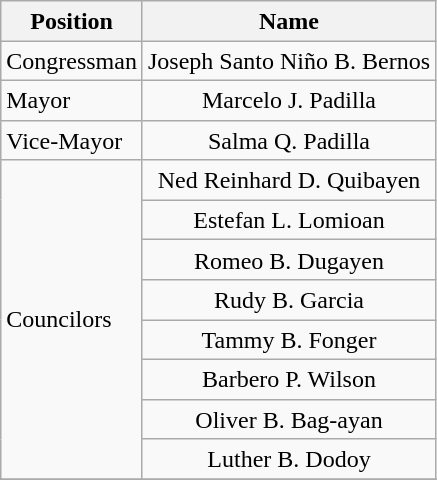<table class="wikitable" style="line-height:1.20em; font-size:100%;">
<tr>
<th>Position</th>
<th>Name</th>
</tr>
<tr>
<td>Congressman</td>
<td style="text-align:center;">Joseph Santo Niño B. Bernos</td>
</tr>
<tr>
<td>Mayor</td>
<td style="text-align:center;">Marcelo J. Padilla</td>
</tr>
<tr>
<td>Vice-Mayor</td>
<td style="text-align:center;">Salma Q. Padilla</td>
</tr>
<tr>
<td rowspan=8>Councilors</td>
<td style="text-align:center;">Ned Reinhard D. Quibayen</td>
</tr>
<tr>
<td style="text-align:center;">Estefan L. Lomioan</td>
</tr>
<tr>
<td style="text-align:center;">Romeo B. Dugayen</td>
</tr>
<tr>
<td style="text-align:center;">Rudy B. Garcia</td>
</tr>
<tr>
<td style="text-align:center;">Tammy B. Fonger</td>
</tr>
<tr>
<td style="text-align:center;">Barbero P. Wilson</td>
</tr>
<tr>
<td style="text-align:center;">Oliver B. Bag-ayan</td>
</tr>
<tr>
<td style="text-align:center;">Luther B. Dodoy</td>
</tr>
<tr>
</tr>
</table>
